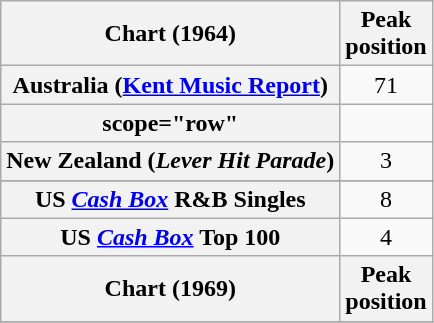<table class="wikitable sortable plainrowheaders">
<tr>
<th scope="col">Chart (1964)</th>
<th scope="col">Peak<br>position</th>
</tr>
<tr>
<th scope="row">Australia (<a href='#'>Kent Music Report</a>)</th>
<td align="center">71</td>
</tr>
<tr>
<th>scope="row" </th>
</tr>
<tr>
<th scope="row">New Zealand (<em>Lever Hit Parade</em>)</th>
<td align="center">3</td>
</tr>
<tr>
</tr>
<tr>
</tr>
<tr>
<th scope="row">US <em><a href='#'>Cash Box</a></em> R&B Singles</th>
<td align="center">8</td>
</tr>
<tr>
<th scope="row">US <a href='#'><em>Cash Box</em></a> Top 100</th>
<td align="center">4</td>
</tr>
<tr>
<th>Chart (1969)</th>
<th>Peak<br>position</th>
</tr>
<tr>
</tr>
<tr>
</tr>
<tr>
</tr>
<tr>
</tr>
<tr>
</tr>
</table>
